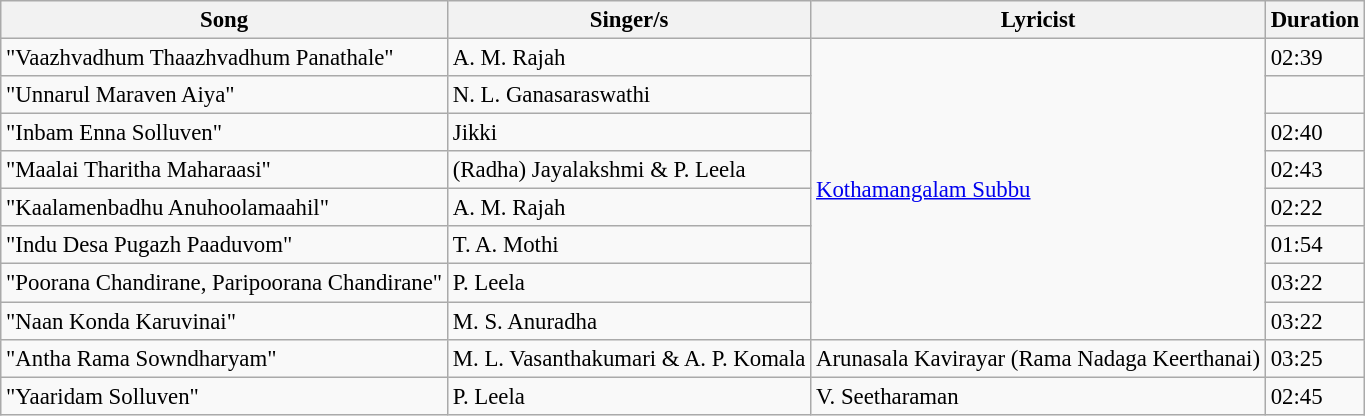<table class="wikitable" style="font-size:95%;">
<tr>
<th>Song</th>
<th>Singer/s</th>
<th>Lyricist</th>
<th>Duration</th>
</tr>
<tr>
<td>"Vaazhvadhum Thaazhvadhum Panathale"</td>
<td>A. M. Rajah</td>
<td rowspan="8"><a href='#'>Kothamangalam Subbu</a></td>
<td>02:39</td>
</tr>
<tr>
<td>"Unnarul Maraven Aiya"</td>
<td>N. L. Ganasaraswathi</td>
<td></td>
</tr>
<tr>
<td>"Inbam Enna Solluven"</td>
<td>Jikki</td>
<td>02:40</td>
</tr>
<tr>
<td>"Maalai Tharitha Maharaasi"</td>
<td>(Radha) Jayalakshmi & P. Leela</td>
<td>02:43</td>
</tr>
<tr>
<td>"Kaalamenbadhu Anuhoolamaahil"</td>
<td>A. M. Rajah</td>
<td>02:22</td>
</tr>
<tr>
<td>"Indu Desa Pugazh Paaduvom"</td>
<td>T. A. Mothi</td>
<td>01:54</td>
</tr>
<tr>
<td>"Poorana Chandirane, Paripoorana Chandirane"</td>
<td>P. Leela</td>
<td>03:22</td>
</tr>
<tr>
<td>"Naan Konda Karuvinai"</td>
<td>M. S. Anuradha</td>
<td>03:22</td>
</tr>
<tr>
<td>"Antha Rama Sowndharyam"</td>
<td>M. L. Vasanthakumari & A. P. Komala</td>
<td>Arunasala Kavirayar (Rama Nadaga Keerthanai)</td>
<td>03:25</td>
</tr>
<tr>
<td>"Yaaridam Solluven"</td>
<td>P. Leela</td>
<td>V. Seetharaman</td>
<td>02:45</td>
</tr>
</table>
